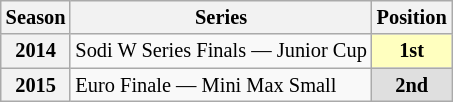<table class="wikitable" style="font-size: 85%; text-align:center">
<tr>
<th>Season</th>
<th>Series</th>
<th>Position</th>
</tr>
<tr>
<th>2014</th>
<td align="left">Sodi W Series Finals — Junior Cup</td>
<td style="background:#FFFFBF;"><strong>1st</strong></td>
</tr>
<tr>
<th>2015</th>
<td align="left">Euro Finale — Mini Max Small</td>
<td style="background:#DFDFDF;"><strong>2nd</strong></td>
</tr>
</table>
